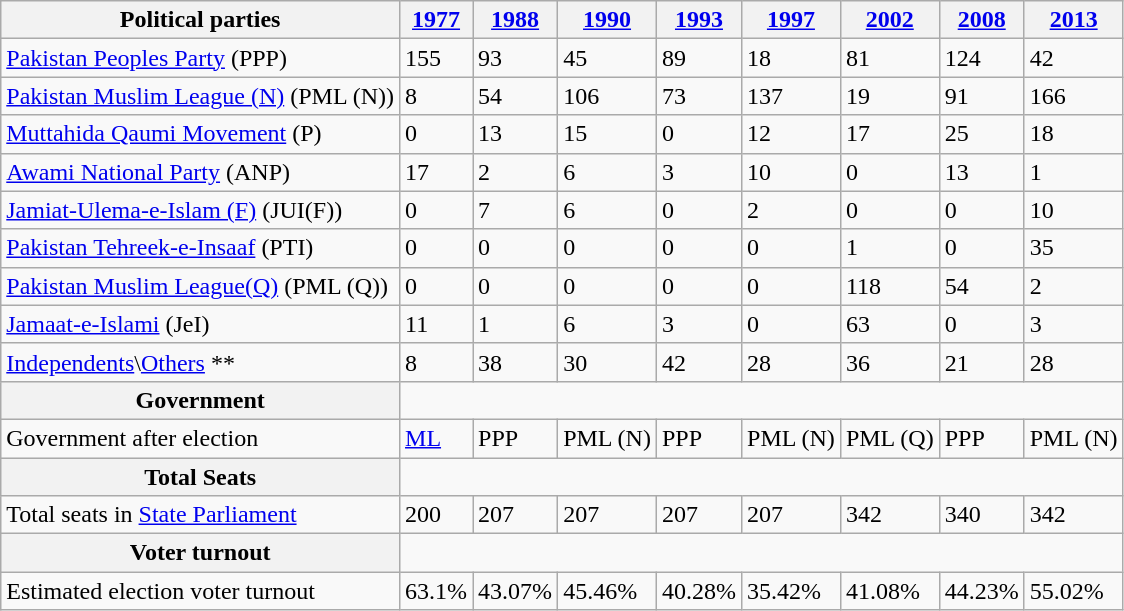<table class="wikitable sortable">
<tr>
<th>Political parties</th>
<th><a href='#'>1977</a></th>
<th><a href='#'>1988</a></th>
<th><a href='#'>1990</a></th>
<th><a href='#'>1993</a></th>
<th><a href='#'>1997</a></th>
<th><a href='#'>2002</a></th>
<th><a href='#'>2008</a></th>
<th><a href='#'>2013</a></th>
</tr>
<tr>
<td><a href='#'>Pakistan Peoples Party</a> (PPP)</td>
<td>155</td>
<td>93</td>
<td>45</td>
<td>89</td>
<td>18</td>
<td>81</td>
<td>124</td>
<td>42</td>
</tr>
<tr>
<td><a href='#'>Pakistan Muslim League (N)</a> (PML (N))</td>
<td>8</td>
<td>54</td>
<td>106</td>
<td>73</td>
<td>137</td>
<td>19</td>
<td>91</td>
<td>166</td>
</tr>
<tr>
<td><a href='#'>Muttahida Qaumi Movement</a> (P)</td>
<td>0</td>
<td>13</td>
<td>15</td>
<td>0</td>
<td>12</td>
<td>17</td>
<td>25</td>
<td>18</td>
</tr>
<tr>
<td><a href='#'>Awami National Party</a> (ANP)</td>
<td>17</td>
<td>2</td>
<td>6</td>
<td>3</td>
<td>10</td>
<td>0</td>
<td>13</td>
<td>1</td>
</tr>
<tr>
<td><a href='#'>Jamiat-Ulema-e-Islam (F)</a> (JUI(F))</td>
<td>0</td>
<td>7</td>
<td>6</td>
<td>0</td>
<td>2</td>
<td>0</td>
<td>0</td>
<td>10</td>
</tr>
<tr>
<td><a href='#'>Pakistan Tehreek-e-Insaaf</a> (PTI)</td>
<td>0</td>
<td>0</td>
<td>0</td>
<td>0</td>
<td>0</td>
<td>1</td>
<td>0</td>
<td>35</td>
</tr>
<tr>
<td><a href='#'>Pakistan Muslim League(Q)</a> (PML (Q))</td>
<td>0</td>
<td>0</td>
<td>0</td>
<td>0</td>
<td>0</td>
<td>118</td>
<td>54</td>
<td>2</td>
</tr>
<tr>
<td><a href='#'>Jamaat-e-Islami</a> (JeI)</td>
<td>11</td>
<td>1</td>
<td>6</td>
<td>3</td>
<td>0</td>
<td>63</td>
<td>0</td>
<td>3</td>
</tr>
<tr>
<td><a href='#'>Independents</a>\<a href='#'>Others</a> **</td>
<td>8</td>
<td>38</td>
<td>30</td>
<td>42</td>
<td>28</td>
<td>36</td>
<td>21</td>
<td>28</td>
</tr>
<tr>
<th>Government</th>
</tr>
<tr>
<td>Government after election</td>
<td><a href='#'>ML</a></td>
<td>PPP</td>
<td>PML (N)</td>
<td>PPP</td>
<td>PML (N)</td>
<td>PML (Q)</td>
<td>PPP</td>
<td>PML (N)</td>
</tr>
<tr>
<th>Total Seats</th>
</tr>
<tr>
<td>Total seats in <a href='#'>State Parliament</a></td>
<td>200</td>
<td>207</td>
<td>207</td>
<td>207</td>
<td>207</td>
<td>342</td>
<td>340</td>
<td>342</td>
</tr>
<tr>
<th>Voter turnout</th>
</tr>
<tr>
<td>Estimated election voter turnout</td>
<td>63.1%</td>
<td>43.07%</td>
<td>45.46%</td>
<td>40.28%</td>
<td>35.42%</td>
<td>41.08%</td>
<td>44.23%</td>
<td>55.02%</td>
</tr>
</table>
